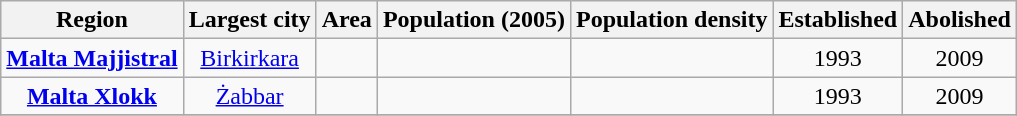<table class="wikitable plainrowheaders sortable" style="text-align: center;">
<tr>
<th scope="col">Region</th>
<th scope="col">Largest city</th>
<th scope="col">Area</th>
<th scope="col">Population (2005)</th>
<th scope="col">Population density</th>
<th scope="col">Established</th>
<th scope="col">Abolished</th>
</tr>
<tr>
<th scope="row" style="background-color:transparent"><strong><a href='#'>Malta Majjistral</a></strong></th>
<td><a href='#'>Birkirkara</a></td>
<td></td>
<td></td>
<td></td>
<td>1993</td>
<td>2009</td>
</tr>
<tr>
<th scope="row" style="background-color:transparent"><strong><a href='#'>Malta Xlokk</a></strong></th>
<td><a href='#'>Żabbar</a></td>
<td></td>
<td></td>
<td></td>
<td>1993</td>
<td>2009</td>
</tr>
<tr>
</tr>
</table>
